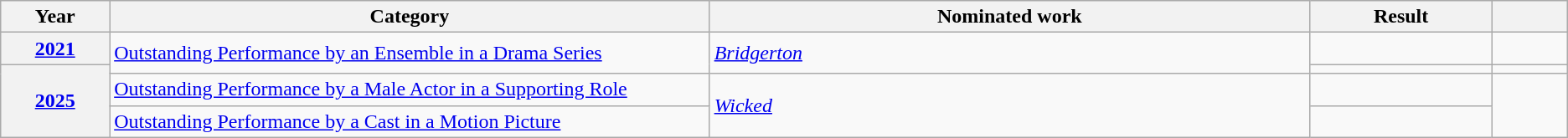<table class="wikitable sortable">
<tr>
<th width=1%>Year</th>
<th width=8%>Category</th>
<th width=8%>Nominated work</th>
<th width=2%>Result</th>
<th width=1% class="unsortable"></th>
</tr>
<tr>
<th style="text-align:center;"><a href='#'>2021</a></th>
<td rowspan=2><a href='#'>Outstanding Performance by an Ensemble in a Drama Series</a></td>
<td rowspan="2"><em><a href='#'>Bridgerton</a></em></td>
<td></td>
<td style="text-align:center;"></td>
</tr>
<tr>
<th rowspan="3"><a href='#'>2025</a></th>
<td></td>
<td style="text-align:center;"></td>
</tr>
<tr>
<td><a href='#'>Outstanding Performance by a Male Actor in a Supporting Role</a></td>
<td rowspan="2"><em><a href='#'>Wicked</a></em></td>
<td></td>
<td style="text-align:center;" rowspan="2"></td>
</tr>
<tr>
<td><a href='#'>Outstanding Performance by a Cast in a Motion Picture</a></td>
<td></td>
</tr>
</table>
